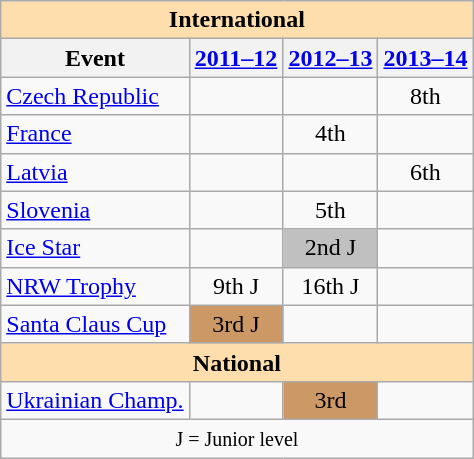<table class="wikitable" style="text-align:center">
<tr>
<th style="background-color: #ffdead; " colspan=4 align=center>International</th>
</tr>
<tr>
<th>Event</th>
<th><a href='#'>2011–12</a></th>
<th><a href='#'>2012–13</a></th>
<th><a href='#'>2013–14</a></th>
</tr>
<tr>
<td align=left> <a href='#'>Czech Republic</a></td>
<td></td>
<td></td>
<td>8th</td>
</tr>
<tr>
<td align=left> <a href='#'>France</a></td>
<td></td>
<td>4th</td>
<td></td>
</tr>
<tr>
<td align=left> <a href='#'>Latvia</a></td>
<td></td>
<td></td>
<td>6th</td>
</tr>
<tr>
<td align=left> <a href='#'>Slovenia</a></td>
<td></td>
<td>5th</td>
<td></td>
</tr>
<tr>
<td align=left><a href='#'>Ice Star</a></td>
<td></td>
<td bgcolor=silver>2nd J</td>
<td></td>
</tr>
<tr>
<td align=left><a href='#'>NRW Trophy</a></td>
<td>9th J</td>
<td>16th J</td>
<td></td>
</tr>
<tr>
<td align=left><a href='#'>Santa Claus Cup</a></td>
<td bgcolor=cc9966>3rd J</td>
<td></td>
<td></td>
</tr>
<tr>
<th style="background-color: #ffdead; " colspan=4 align=center>National</th>
</tr>
<tr>
<td align=left><a href='#'>Ukrainian Champ.</a></td>
<td></td>
<td bgcolor=cc9966>3rd</td>
<td></td>
</tr>
<tr>
<td colspan=4 align=center><small> J = Junior level </small></td>
</tr>
</table>
